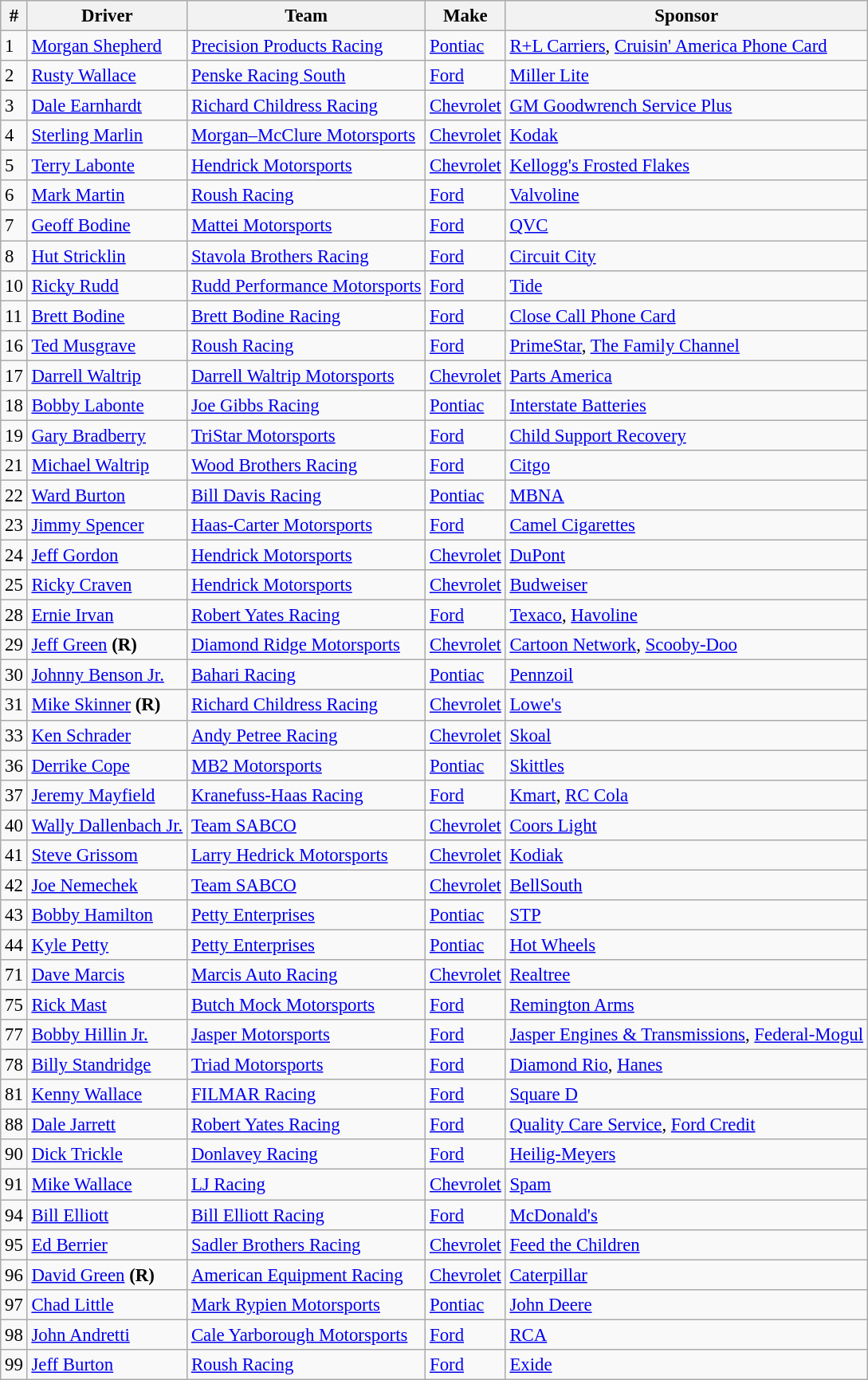<table class="wikitable" style="font-size:95%">
<tr>
<th>#</th>
<th>Driver</th>
<th>Team</th>
<th>Make</th>
<th>Sponsor</th>
</tr>
<tr>
<td>1</td>
<td><a href='#'>Morgan Shepherd</a></td>
<td><a href='#'>Precision Products Racing</a></td>
<td><a href='#'>Pontiac</a></td>
<td><a href='#'>R+L Carriers</a>, <a href='#'>Cruisin' America Phone Card</a></td>
</tr>
<tr>
<td>2</td>
<td><a href='#'>Rusty Wallace</a></td>
<td><a href='#'>Penske Racing South</a></td>
<td><a href='#'>Ford</a></td>
<td><a href='#'>Miller Lite</a></td>
</tr>
<tr>
<td>3</td>
<td><a href='#'>Dale Earnhardt</a></td>
<td><a href='#'>Richard Childress Racing</a></td>
<td><a href='#'>Chevrolet</a></td>
<td><a href='#'>GM Goodwrench Service Plus</a></td>
</tr>
<tr>
<td>4</td>
<td><a href='#'>Sterling Marlin</a></td>
<td><a href='#'>Morgan–McClure Motorsports</a></td>
<td><a href='#'>Chevrolet</a></td>
<td><a href='#'>Kodak</a></td>
</tr>
<tr>
<td>5</td>
<td><a href='#'>Terry Labonte</a></td>
<td><a href='#'>Hendrick Motorsports</a></td>
<td><a href='#'>Chevrolet</a></td>
<td><a href='#'>Kellogg's Frosted Flakes</a></td>
</tr>
<tr>
<td>6</td>
<td><a href='#'>Mark Martin</a></td>
<td><a href='#'>Roush Racing</a></td>
<td><a href='#'>Ford</a></td>
<td><a href='#'>Valvoline</a></td>
</tr>
<tr>
<td>7</td>
<td><a href='#'>Geoff Bodine</a></td>
<td><a href='#'>Mattei Motorsports</a></td>
<td><a href='#'>Ford</a></td>
<td><a href='#'>QVC</a></td>
</tr>
<tr>
<td>8</td>
<td><a href='#'>Hut Stricklin</a></td>
<td><a href='#'>Stavola Brothers Racing</a></td>
<td><a href='#'>Ford</a></td>
<td><a href='#'>Circuit City</a></td>
</tr>
<tr>
<td>10</td>
<td><a href='#'>Ricky Rudd</a></td>
<td><a href='#'>Rudd Performance Motorsports</a></td>
<td><a href='#'>Ford</a></td>
<td><a href='#'>Tide</a></td>
</tr>
<tr>
<td>11</td>
<td><a href='#'>Brett Bodine</a></td>
<td><a href='#'>Brett Bodine Racing</a></td>
<td><a href='#'>Ford</a></td>
<td><a href='#'>Close Call Phone Card</a></td>
</tr>
<tr>
<td>16</td>
<td><a href='#'>Ted Musgrave</a></td>
<td><a href='#'>Roush Racing</a></td>
<td><a href='#'>Ford</a></td>
<td><a href='#'>PrimeStar</a>, <a href='#'>The Family Channel</a></td>
</tr>
<tr>
<td>17</td>
<td><a href='#'>Darrell Waltrip</a></td>
<td><a href='#'>Darrell Waltrip Motorsports</a></td>
<td><a href='#'>Chevrolet</a></td>
<td><a href='#'>Parts America</a></td>
</tr>
<tr>
<td>18</td>
<td><a href='#'>Bobby Labonte</a></td>
<td><a href='#'>Joe Gibbs Racing</a></td>
<td><a href='#'>Pontiac</a></td>
<td><a href='#'>Interstate Batteries</a></td>
</tr>
<tr>
<td>19</td>
<td><a href='#'>Gary Bradberry</a></td>
<td><a href='#'>TriStar Motorsports</a></td>
<td><a href='#'>Ford</a></td>
<td><a href='#'>Child Support Recovery</a></td>
</tr>
<tr>
<td>21</td>
<td><a href='#'>Michael Waltrip</a></td>
<td><a href='#'>Wood Brothers Racing</a></td>
<td><a href='#'>Ford</a></td>
<td><a href='#'>Citgo</a></td>
</tr>
<tr>
<td>22</td>
<td><a href='#'>Ward Burton</a></td>
<td><a href='#'>Bill Davis Racing</a></td>
<td><a href='#'>Pontiac</a></td>
<td><a href='#'>MBNA</a></td>
</tr>
<tr>
<td>23</td>
<td><a href='#'>Jimmy Spencer</a></td>
<td><a href='#'>Haas-Carter Motorsports</a></td>
<td><a href='#'>Ford</a></td>
<td><a href='#'>Camel Cigarettes</a></td>
</tr>
<tr>
<td>24</td>
<td><a href='#'>Jeff Gordon</a></td>
<td><a href='#'>Hendrick Motorsports</a></td>
<td><a href='#'>Chevrolet</a></td>
<td><a href='#'>DuPont</a></td>
</tr>
<tr>
<td>25</td>
<td><a href='#'>Ricky Craven</a></td>
<td><a href='#'>Hendrick Motorsports</a></td>
<td><a href='#'>Chevrolet</a></td>
<td><a href='#'>Budweiser</a></td>
</tr>
<tr>
<td>28</td>
<td><a href='#'>Ernie Irvan</a></td>
<td><a href='#'>Robert Yates Racing</a></td>
<td><a href='#'>Ford</a></td>
<td><a href='#'>Texaco</a>, <a href='#'>Havoline</a></td>
</tr>
<tr>
<td>29</td>
<td><a href='#'>Jeff Green</a> <strong>(R)</strong></td>
<td><a href='#'>Diamond Ridge Motorsports</a></td>
<td><a href='#'>Chevrolet</a></td>
<td><a href='#'>Cartoon Network</a>, <a href='#'>Scooby-Doo</a></td>
</tr>
<tr>
<td>30</td>
<td><a href='#'>Johnny Benson Jr.</a></td>
<td><a href='#'>Bahari Racing</a></td>
<td><a href='#'>Pontiac</a></td>
<td><a href='#'>Pennzoil</a></td>
</tr>
<tr>
<td>31</td>
<td><a href='#'>Mike Skinner</a> <strong>(R)</strong></td>
<td><a href='#'>Richard Childress Racing</a></td>
<td><a href='#'>Chevrolet</a></td>
<td><a href='#'>Lowe's</a></td>
</tr>
<tr>
<td>33</td>
<td><a href='#'>Ken Schrader</a></td>
<td><a href='#'>Andy Petree Racing</a></td>
<td><a href='#'>Chevrolet</a></td>
<td><a href='#'>Skoal</a></td>
</tr>
<tr>
<td>36</td>
<td><a href='#'>Derrike Cope</a></td>
<td><a href='#'>MB2 Motorsports</a></td>
<td><a href='#'>Pontiac</a></td>
<td><a href='#'>Skittles</a></td>
</tr>
<tr>
<td>37</td>
<td><a href='#'>Jeremy Mayfield</a></td>
<td><a href='#'>Kranefuss-Haas Racing</a></td>
<td><a href='#'>Ford</a></td>
<td><a href='#'>Kmart</a>, <a href='#'>RC Cola</a></td>
</tr>
<tr>
<td>40</td>
<td><a href='#'>Wally Dallenbach Jr.</a></td>
<td><a href='#'>Team SABCO</a></td>
<td><a href='#'>Chevrolet</a></td>
<td><a href='#'>Coors Light</a></td>
</tr>
<tr>
<td>41</td>
<td><a href='#'>Steve Grissom</a></td>
<td><a href='#'>Larry Hedrick Motorsports</a></td>
<td><a href='#'>Chevrolet</a></td>
<td><a href='#'>Kodiak</a></td>
</tr>
<tr>
<td>42</td>
<td><a href='#'>Joe Nemechek</a></td>
<td><a href='#'>Team SABCO</a></td>
<td><a href='#'>Chevrolet</a></td>
<td><a href='#'>BellSouth</a></td>
</tr>
<tr>
<td>43</td>
<td><a href='#'>Bobby Hamilton</a></td>
<td><a href='#'>Petty Enterprises</a></td>
<td><a href='#'>Pontiac</a></td>
<td><a href='#'>STP</a></td>
</tr>
<tr>
<td>44</td>
<td><a href='#'>Kyle Petty</a></td>
<td><a href='#'>Petty Enterprises</a></td>
<td><a href='#'>Pontiac</a></td>
<td><a href='#'>Hot Wheels</a></td>
</tr>
<tr>
<td>71</td>
<td><a href='#'>Dave Marcis</a></td>
<td><a href='#'>Marcis Auto Racing</a></td>
<td><a href='#'>Chevrolet</a></td>
<td><a href='#'>Realtree</a></td>
</tr>
<tr>
<td>75</td>
<td><a href='#'>Rick Mast</a></td>
<td><a href='#'>Butch Mock Motorsports</a></td>
<td><a href='#'>Ford</a></td>
<td><a href='#'>Remington Arms</a></td>
</tr>
<tr>
<td>77</td>
<td><a href='#'>Bobby Hillin Jr.</a></td>
<td><a href='#'>Jasper Motorsports</a></td>
<td><a href='#'>Ford</a></td>
<td><a href='#'>Jasper Engines & Transmissions</a>, <a href='#'>Federal-Mogul</a></td>
</tr>
<tr>
<td>78</td>
<td><a href='#'>Billy Standridge</a></td>
<td><a href='#'>Triad Motorsports</a></td>
<td><a href='#'>Ford</a></td>
<td><a href='#'>Diamond Rio</a>, <a href='#'>Hanes</a></td>
</tr>
<tr>
<td>81</td>
<td><a href='#'>Kenny Wallace</a></td>
<td><a href='#'>FILMAR Racing</a></td>
<td><a href='#'>Ford</a></td>
<td><a href='#'>Square D</a></td>
</tr>
<tr>
<td>88</td>
<td><a href='#'>Dale Jarrett</a></td>
<td><a href='#'>Robert Yates Racing</a></td>
<td><a href='#'>Ford</a></td>
<td><a href='#'>Quality Care Service</a>, <a href='#'>Ford Credit</a></td>
</tr>
<tr>
<td>90</td>
<td><a href='#'>Dick Trickle</a></td>
<td><a href='#'>Donlavey Racing</a></td>
<td><a href='#'>Ford</a></td>
<td><a href='#'>Heilig-Meyers</a></td>
</tr>
<tr>
<td>91</td>
<td><a href='#'>Mike Wallace</a></td>
<td><a href='#'>LJ Racing</a></td>
<td><a href='#'>Chevrolet</a></td>
<td><a href='#'>Spam</a></td>
</tr>
<tr>
<td>94</td>
<td><a href='#'>Bill Elliott</a></td>
<td><a href='#'>Bill Elliott Racing</a></td>
<td><a href='#'>Ford</a></td>
<td><a href='#'>McDonald's</a></td>
</tr>
<tr>
<td>95</td>
<td><a href='#'>Ed Berrier</a></td>
<td><a href='#'>Sadler Brothers Racing</a></td>
<td><a href='#'>Chevrolet</a></td>
<td><a href='#'>Feed the Children</a></td>
</tr>
<tr>
<td>96</td>
<td><a href='#'>David Green</a> <strong>(R)</strong></td>
<td><a href='#'>American Equipment Racing</a></td>
<td><a href='#'>Chevrolet</a></td>
<td><a href='#'>Caterpillar</a></td>
</tr>
<tr>
<td>97</td>
<td><a href='#'>Chad Little</a></td>
<td><a href='#'>Mark Rypien Motorsports</a></td>
<td><a href='#'>Pontiac</a></td>
<td><a href='#'>John Deere</a></td>
</tr>
<tr>
<td>98</td>
<td><a href='#'>John Andretti</a></td>
<td><a href='#'>Cale Yarborough Motorsports</a></td>
<td><a href='#'>Ford</a></td>
<td><a href='#'>RCA</a></td>
</tr>
<tr>
<td>99</td>
<td><a href='#'>Jeff Burton</a></td>
<td><a href='#'>Roush Racing</a></td>
<td><a href='#'>Ford</a></td>
<td><a href='#'>Exide</a></td>
</tr>
</table>
